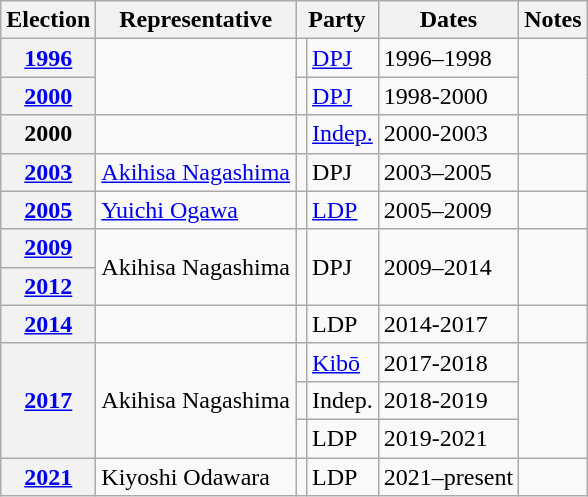<table class=wikitable>
<tr valign=bottom>
<th>Election</th>
<th>Representative</th>
<th colspan="2">Party</th>
<th>Dates</th>
<th>Notes</th>
</tr>
<tr>
<th rowspan="2"><a href='#'>1996</a></th>
<td rowspan="3"></td>
<td bgcolor=></td>
<td><a href='#'>DPJ</a></td>
<td>1996–1998</td>
<td rowspan="3"></td>
</tr>
<tr>
<td rowspan="2" bgcolor=></td>
<td rowspan="2"><a href='#'>DPJ</a></td>
<td rowspan="2">1998-2000</td>
</tr>
<tr>
<th><a href='#'>2000</a></th>
</tr>
<tr>
<th>2000</th>
<td></td>
<td bgcolor=></td>
<td><a href='#'>Indep.</a></td>
<td>2000-2003</td>
<td></td>
</tr>
<tr>
<th><a href='#'>2003</a></th>
<td><a href='#'>Akihisa Nagashima</a></td>
<td bgcolor=></td>
<td>DPJ</td>
<td>2003–2005</td>
<td></td>
</tr>
<tr>
<th><a href='#'>2005</a></th>
<td><a href='#'>Yuichi Ogawa</a></td>
<td bgcolor=></td>
<td><a href='#'>LDP</a></td>
<td>2005–2009</td>
<td></td>
</tr>
<tr>
<th><a href='#'>2009</a></th>
<td rowspan="2">Akihisa Nagashima</td>
<td rowspan="2" bgcolor=></td>
<td rowspan="2">DPJ</td>
<td rowspan="2">2009–2014</td>
<td rowspan="2"></td>
</tr>
<tr>
<th><a href='#'>2012</a></th>
</tr>
<tr>
<th><a href='#'>2014</a></th>
<td></td>
<td bgcolor=></td>
<td>LDP</td>
<td>2014-2017</td>
<td></td>
</tr>
<tr>
<th rowspan="3"><a href='#'>2017</a></th>
<td rowspan="3">Akihisa Nagashima</td>
<td bgcolor=></td>
<td><a href='#'>Kibō</a></td>
<td>2017-2018</td>
<td rowspan="3"></td>
</tr>
<tr>
<td bgcolor=></td>
<td>Indep.</td>
<td>2018-2019</td>
</tr>
<tr>
<td bgcolor=></td>
<td>LDP</td>
<td>2019-2021</td>
</tr>
<tr>
<th><a href='#'>2021</a></th>
<td>Kiyoshi Odawara</td>
<td bgcolor=></td>
<td>LDP</td>
<td>2021–present</td>
<td></td>
</tr>
</table>
